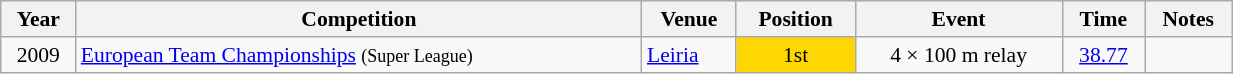<table class="wikitable" width=65% style="font-size:90%; text-align:center;">
<tr>
<th>Year</th>
<th>Competition</th>
<th>Venue</th>
<th>Position</th>
<th>Event</th>
<th>Time</th>
<th>Notes</th>
</tr>
<tr>
<td>2009</td>
<td align=left><a href='#'>European Team Championships</a> <small>(Super League)</small></td>
<td align=left> <a href='#'>Leiria</a></td>
<td bgcolor=gold>1st</td>
<td>4 × 100 m relay</td>
<td><a href='#'>38.77</a></td>
<td></td>
</tr>
</table>
